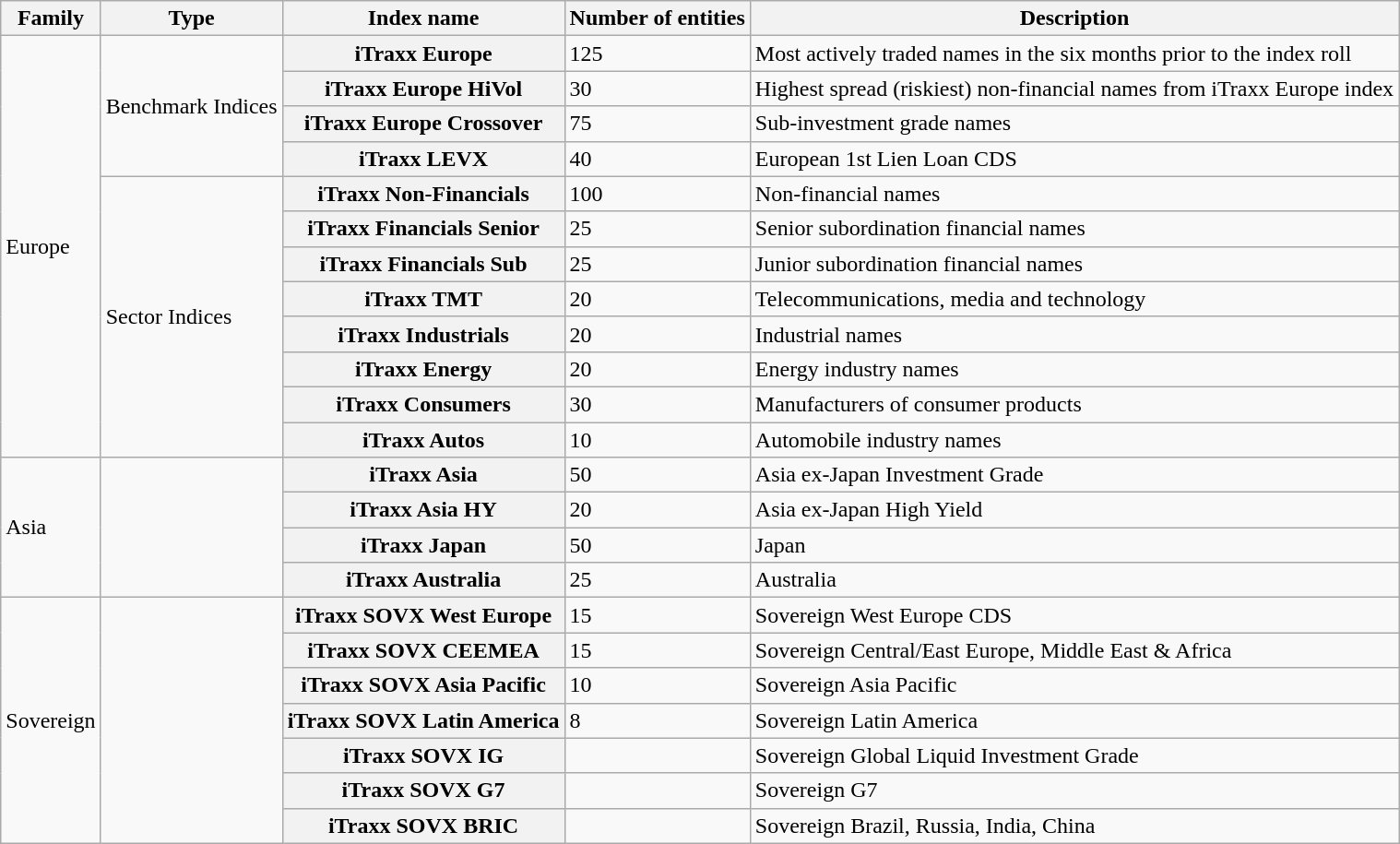<table class="wikitable">
<tr>
<th>Family</th>
<th>Type</th>
<th>Index name</th>
<th>Number of entities</th>
<th>Description</th>
</tr>
<tr>
<td rowspan=12>Europe</td>
<td rowspan=4>Benchmark Indices</td>
<th>iTraxx Europe</th>
<td>125</td>
<td>Most actively traded names in the six months prior to the index roll</td>
</tr>
<tr>
<th>iTraxx Europe HiVol</th>
<td>30</td>
<td>Highest spread (riskiest) non-financial names from iTraxx Europe index</td>
</tr>
<tr>
<th>iTraxx Europe Crossover</th>
<td>75</td>
<td>Sub-investment grade names</td>
</tr>
<tr>
<th>iTraxx LEVX</th>
<td>40</td>
<td>European 1st Lien Loan CDS</td>
</tr>
<tr>
<td rowspan=8>Sector Indices</td>
<th>iTraxx Non-Financials</th>
<td>100</td>
<td>Non-financial names</td>
</tr>
<tr>
<th>iTraxx Financials Senior</th>
<td>25</td>
<td>Senior subordination financial names</td>
</tr>
<tr>
<th>iTraxx Financials Sub</th>
<td>25</td>
<td>Junior subordination financial names</td>
</tr>
<tr>
<th>iTraxx TMT</th>
<td>20</td>
<td>Telecommunications, media and technology</td>
</tr>
<tr>
<th>iTraxx Industrials</th>
<td>20</td>
<td>Industrial names</td>
</tr>
<tr>
<th>iTraxx Energy</th>
<td>20</td>
<td>Energy industry names</td>
</tr>
<tr>
<th>iTraxx Consumers</th>
<td>30</td>
<td>Manufacturers of consumer products</td>
</tr>
<tr>
<th>iTraxx Autos</th>
<td>10</td>
<td>Automobile industry names</td>
</tr>
<tr>
<td rowspan=4>Asia</td>
<td rowspan=4></td>
<th>iTraxx Asia</th>
<td>50</td>
<td>Asia ex-Japan Investment Grade</td>
</tr>
<tr>
<th>iTraxx Asia HY</th>
<td>20</td>
<td>Asia ex-Japan High Yield</td>
</tr>
<tr>
<th>iTraxx Japan</th>
<td>50</td>
<td>Japan</td>
</tr>
<tr>
<th>iTraxx Australia</th>
<td>25</td>
<td>Australia</td>
</tr>
<tr>
<td rowspan=7>Sovereign</td>
<td rowspan=7></td>
<th>iTraxx SOVX West Europe</th>
<td>15</td>
<td>Sovereign West Europe CDS</td>
</tr>
<tr>
<th>iTraxx SOVX CEEMEA</th>
<td>15</td>
<td>Sovereign Central/East Europe, Middle East & Africa</td>
</tr>
<tr>
<th>iTraxx SOVX Asia Pacific</th>
<td>10</td>
<td>Sovereign Asia Pacific</td>
</tr>
<tr>
<th>iTraxx SOVX Latin America</th>
<td>8</td>
<td>Sovereign Latin America</td>
</tr>
<tr>
<th>iTraxx SOVX IG</th>
<td></td>
<td>Sovereign Global Liquid Investment Grade</td>
</tr>
<tr>
<th>iTraxx SOVX G7</th>
<td></td>
<td>Sovereign G7</td>
</tr>
<tr>
<th>iTraxx SOVX BRIC</th>
<td></td>
<td>Sovereign Brazil, Russia, India, China</td>
</tr>
</table>
